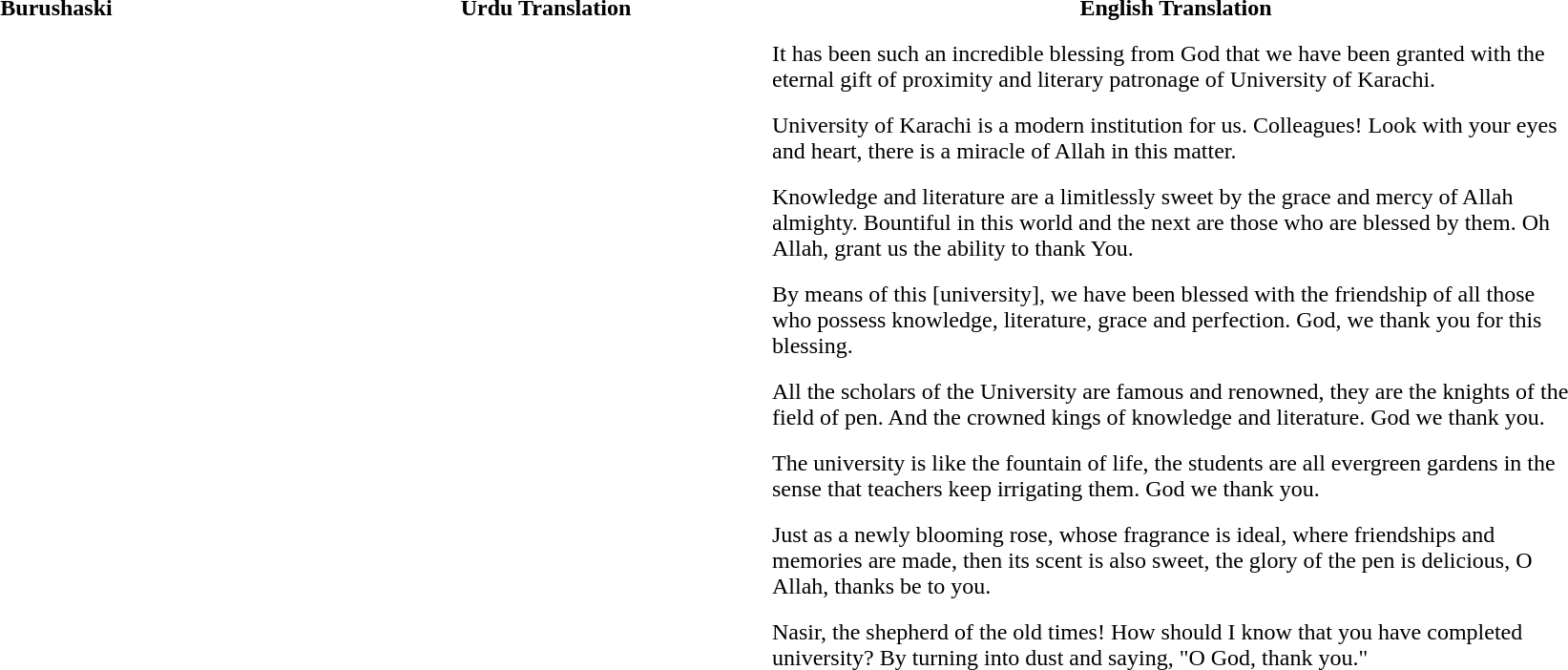<table cellpadding="6">
<tr>
<th>Burushaski</th>
<th>Urdu Translation</th>
<th>English Translation</th>
</tr>
<tr>
<td style="width:23; text-align:right"><br></td>
<td style="width:18em; text-align:right"></td>
<td>It has been such an incredible blessing from God that we have been granted with the eternal gift of proximity and literary patronage of University of Karachi.</td>
</tr>
<tr>
<td style="width:23em; text-align:right"><br></td>
<td style="width:18em; text-align:right"></td>
<td>University of Karachi is a modern institution for us. Colleagues! Look with your eyes and heart, there is a miracle of Allah in this matter.</td>
</tr>
<tr>
<td style="width:23em; text-align:right"><br></td>
<td style="width:18em; text-align:right"></td>
<td>Knowledge and literature are a limitlessly sweet by the grace and mercy of Allah almighty. Bountiful in this world and the next are those who are blessed by them. Oh Allah, grant us the ability to thank You.</td>
</tr>
<tr>
<td style="width:23em; text-align:right"><br></td>
<td style="width:18em; text-align:right"></td>
<td>By means of this [university], we have been blessed with the friendship of all those who possess knowledge, literature, grace and perfection. God, we thank you for this blessing.</td>
</tr>
<tr>
<td style="width:23em; text-align:right"><br></td>
<td style="width:18em; text-align:right"></td>
<td>All the scholars of the University are famous and renowned, they are the knights of the field of pen. And the crowned kings of knowledge and literature. God we thank you.</td>
</tr>
<tr>
<td style="width:23em; text-align:right"><br></td>
<td style="width:18em; text-align:right"></td>
<td>The university is like the fountain of life, the students are all evergreen gardens in the sense that teachers keep irrigating them. God we thank you.</td>
</tr>
<tr>
<td style="width:23em; text-align:right"><br></td>
<td style="width:18em; text-align:right"></td>
<td>Just as a newly blooming rose, whose fragrance is ideal, where friendships and memories are made, then its scent is also sweet, the glory of the pen is delicious, O Allah, thanks be to you.</td>
</tr>
<tr>
<td style="width:23em; text-align:right"><br></td>
<td style="width:18em; text-align:right"></td>
<td>Nasir, the shepherd of the old times! How should I know that you have completed university? By turning into dust and saying, "O God, thank you."</td>
</tr>
</table>
